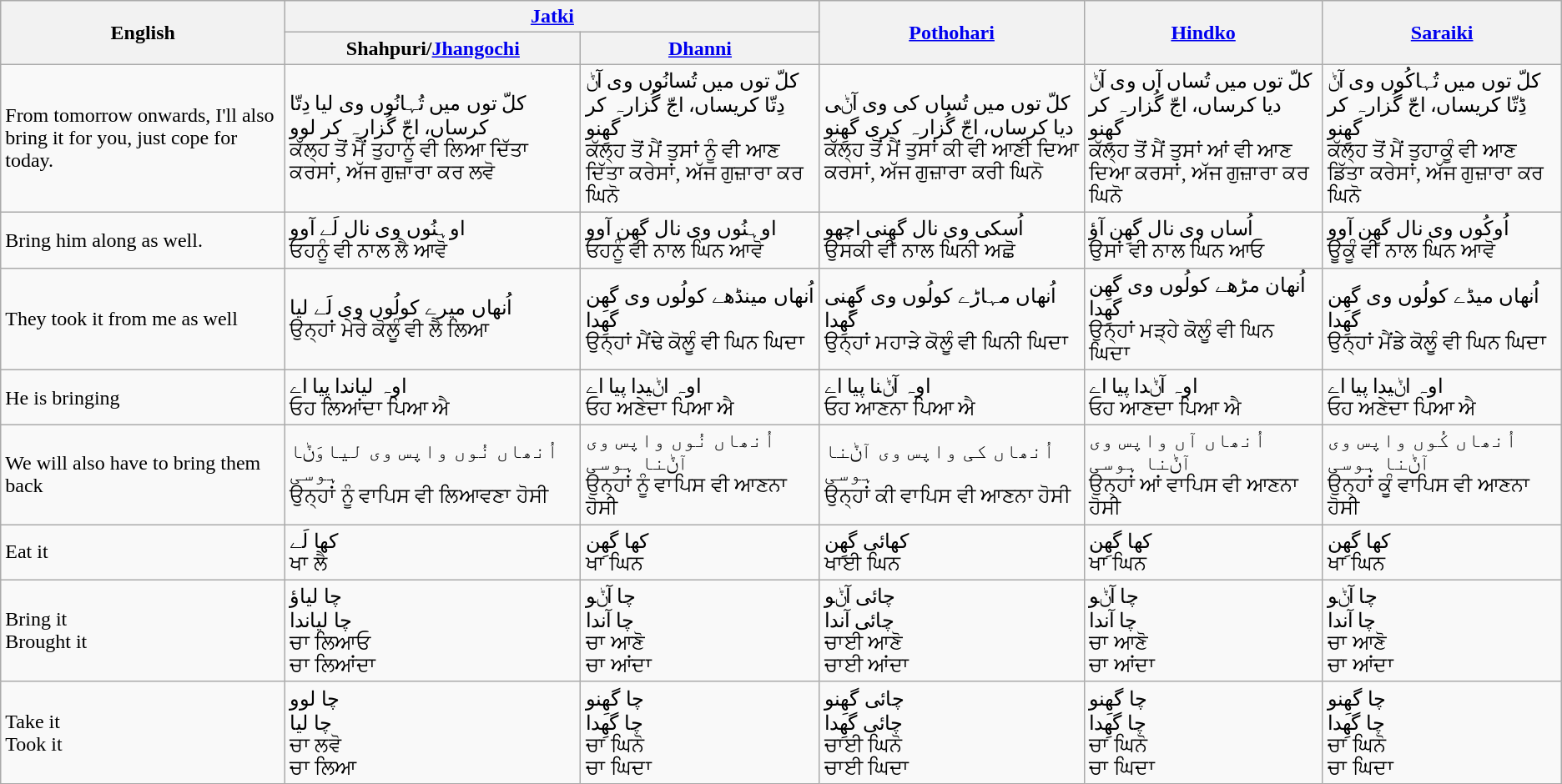<table class="wikitable">
<tr>
<th rowspan="2">English</th>
<th colspan="2"><a href='#'>Jatki</a></th>
<th rowspan="2"><a href='#'>Pothohari</a></th>
<th rowspan="2"><a href='#'>Hindko</a></th>
<th rowspan="2"><a href='#'>Saraiki</a></th>
</tr>
<tr>
<th>Shahpuri/<a href='#'>Jhangochi</a></th>
<th><a href='#'>Dhanni</a></th>
</tr>
<tr>
<td>From tomorrow onwards, I'll also bring it for you, just cope for today.</td>
<td>کلّ توں میں تُہانُوں وی لیا دِتّا کرساں، اجّ گُزارہ کر لوو<br>ਕੱਲ੍ਹ ਤੋਂ ਮੈਂ ਤੁਹਾਨੂੰ ਵੀ ਲਿਆ ਦਿੱਤਾ ਕਰਸਾਂ, ਅੱਜ ਗੁਜ਼ਾਰਾ ਕਰ ਲਵੋ</td>
<td>کلّ توں میں تُسانُوں وی آݨ دِتّا کریساں، اجّ گُزارہ کر گھِنو<br>ਕੱਲ੍ਹ ਤੋਂ ਮੈਂ ਤੁਸਾਂ ਨੂੰ ਵੀ ਆਣ ਦਿੱਤਾ ਕਰੇਸਾਂ, ਅੱਜ ਗੁਜ਼ਾਰਾ ਕਰ ਘਿਨੋ</td>
<td>کلّ توں میں تُساں کی وی آݨی دیا کرساں، اجّ گُزارہ کری گھِنو<br>ਕੱਲ੍ਹ ਤੋਂ ਮੈਂ ਤੁਸਾਂ ਕੀ ਵੀ ਆਣੀ ਦਿਆ ਕਰਸਾਂ, ਅੱਜ ਗੁਜ਼ਾਰਾ ਕਰੀ ਘਿਨੋ</td>
<td>کلّ توں میں تُساں آں وی آݨ دیا کرساں، اجّ گُزارہ کر گھِنو<br>ਕੱਲ੍ਹ ਤੋਂ ਮੈਂ ਤੁਸਾਂ ਆਂ ਵੀ ਆਣ ਦਿਆ ਕਰਸਾਂ, ਅੱਜ ਗੁਜ਼ਾਰਾ ਕਰ ਘਿਨੋ</td>
<td>کلّ توں میں تُہاکُوں وی آݨ ڈِتّا کریساں، اجّ گُزارہ کر گھِنو<br>ਕੱਲ੍ਹ ਤੋਂ ਮੈਂ ਤੁਹਾਕੂੰ ਵੀ ਆਣ ਡਿੱਤਾ ਕਰੇਸਾਂ, ਅੱਜ ਗੁਜ਼ਾਰਾ ਕਰ ਘਿਨੋ</td>
</tr>
<tr>
<td>Bring him along as well.</td>
<td>اوہنُوں وی نال لَے آوو<br>ਓਹਨੂੰ ਵੀ ਨਾਲ ਲੈ ਆਵੋ</td>
<td>اوہنُوں وی نال گھِن آوو<br>ਓਹਨੂੰ ਵੀ ਨਾਲ ਘਿਨ ਆਵੋ</td>
<td>اُسکی وی نال گھِنی اچھو<br>ਉਸਕੀ ਵੀ ਨਾਲ ਘਿਨੀ ਅਛੋ</td>
<td>اُساں وی نال گھِن آؤ<br>ਉਸਾਂ ਵੀ ਨਾਲ ਘਿਨ ਆਓ</td>
<td>اُوکُوں وی نال گھِن آوو<br>ਊਕੂੰ ਵੀ ਨਾਲ ਘਿਨ ਆਵੋ</td>
</tr>
<tr>
<td>They took it from me as well</td>
<td>اُنھاں میرے کولُوں وی لَے لیا<br>ਉਨ੍ਹਾਂ ਮੇਰੇ ਕੋਲੂੰ ਵੀ ਲੈ ਲਿਆ</td>
<td>اُنھاں مینڈھے کولُوں وی گھِن گھِدا<br>ਉਨ੍ਹਾਂ ਮੈਂਢੇ ਕੋਲੂੰ ਵੀ ਘਿਨ ਘਿਦਾ</td>
<td>اُنھاں مہاڑے کولُوں وی گھِنی گھِدا<br>ਉਨ੍ਹਾਂ ਮਹਾੜੇ ਕੋਲੂੰ ਵੀ ਘਿਨੀ ਘਿਦਾ</td>
<td>اُنھان مڑھے کولُوں وی گھِن گھِدا<br>ਉਨ੍ਹਾਂ ਮੜ੍ਹੇ ਕੋਲੂੰ ਵੀ ਘਿਨ ਘਿਦਾ</td>
<td>اُنھاں میڈے کولُوں وی گھِن گھِدا<br>ਉਨ੍ਹਾਂ ਮੈਂਡੇ ਕੋਲੂੰ ਵੀ ਘਿਨ ਘਿਦਾ</td>
</tr>
<tr>
<td>He is bringing</td>
<td>اوہ لیاندا پیا اے<br>ਓਹ ਲਿਆਂਦਾ ਪਿਆ ਐ</td>
<td>اوہ اݨیدا پیا اے<br>ਓਹ ਅਣੇਦਾ ਪਿਆ ਐ</td>
<td>اوہ آݨنا پیا اے<br>ਓਹ ਆਣਨਾ ਪਿਆ ਐ</td>
<td>اوہ آݨدا پیا اے<br>ਓਹ ਆਣਦਾ ਪਿਆ ਐ</td>
<td>اوہ اݨیدا پیا اے<br>ਓਹ ਅਣੇਦਾ ਪਿਆ ਐ</td>
</tr>
<tr>
<td>We will also have to bring them back</td>
<td>اُنھاں نُوں واپس وی لیاوَݨا ہوسی<br>ਉਨ੍ਹਾਂ ਨੂੰ ਵਾਪਿਸ ਵੀ ਲਿਆਵਣਾ ਹੋਸੀ</td>
<td>اُنھاں نُوں واپس وی آݨنا ہوسی<br>ਉਨ੍ਹਾਂ ਨੂੰ ਵਾਪਿਸ ਵੀ ਆਣਨਾ ਹੋਸੀ</td>
<td>اُنھاں کی واپس وی آݨنا ہوسی<br>ਉਨ੍ਹਾਂ ਕੀ ਵਾਪਿਸ ਵੀ ਆਣਨਾ ਹੋਸੀ</td>
<td>اُنھاں آں واپس وی آݨنا ہوسی<br>ਉਨ੍ਹਾਂ ਆਂ ਵਾਪਿਸ ਵੀ ਆਣਨਾ ਹੋਸੀ</td>
<td>اُنھاں کُوں واپس وی آݨنا ہوسی<br>ਉਨ੍ਹਾਂ ਕੂੰ ਵਾਪਿਸ ਵੀ ਆਣਨਾ ਹੋਸੀ</td>
</tr>
<tr>
<td>Eat it</td>
<td>کھا لَے<br>ਖਾ ਲੈ</td>
<td>کھا گھِن<br>ਖਾ ਘਿਨ</td>
<td>کھائی گھِن<br>ਖਾਈ ਘਿਨ</td>
<td>کھا گھِن<br>ਖਾ ਘਿਨ</td>
<td>کھا گھِن<br>ਖਾ ਘਿਨ</td>
</tr>
<tr>
<td>Bring it<br>Brought it</td>
<td>چا لیاؤ<br>چا لیاندا<br>ਚਾ ਲਿਆਓ<br>ਚਾ ਲਿਆਂਦਾ</td>
<td>چا آݨو<br>چا آندا<br>ਚਾ ਆਣੋ<br>ਚਾ ਆਂਦਾ</td>
<td>چائی آݨو<br>چائی آندا<br>ਚਾਈ ਆਣੋ<br>ਚਾਈ ਆਂਦਾ</td>
<td>چا آݨو<br>چا آندا<br>ਚਾ ਆਣੋ<br>ਚਾ ਆਂਦਾ</td>
<td>چا آݨو<br>چا آندا<br>ਚਾ ਆਣੋ<br>ਚਾ ਆਂਦਾ</td>
</tr>
<tr>
<td>Take it<br>Took it</td>
<td>چا لوو<br>چا لیا<br>ਚਾ ਲਵੋ<br>ਚਾ ਲਿਆ</td>
<td>چا گھِنو<br>چا گھِدا<br>ਚਾ ਘਿਨੋ<br>ਚਾ ਘਿਦਾ</td>
<td>چائی گھِنو<br>چائی گھِدا<br>ਚਾਈ ਘਿਨੋ<br>ਚਾਈ ਘਿਦਾ</td>
<td>چا گھِنو<br>چا گھِدا<br>ਚਾ ਘਿਨੋ<br>ਚਾ ਘਿਦਾ</td>
<td>چا گھِنو<br>چا گھِدا<br>ਚਾ ਘਿਨੋ<br>ਚਾ ਘਿਦਾ</td>
</tr>
</table>
